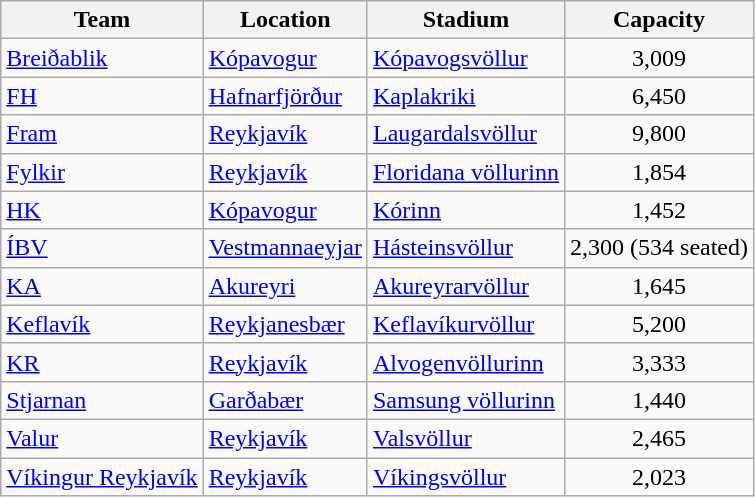<table class="wikitable sortable">
<tr>
<th>Team</th>
<th>Location</th>
<th>Stadium</th>
<th>Capacity</th>
</tr>
<tr>
<td><a href='#'>Breiðablik</a></td>
<td><a href='#'>Kópavogur</a></td>
<td><a href='#'>Kópavogsvöllur</a></td>
<td align="center">3,009</td>
</tr>
<tr>
<td><a href='#'>FH</a></td>
<td><a href='#'>Hafnarfjörður</a></td>
<td><a href='#'>Kaplakriki</a></td>
<td align="center">6,450</td>
</tr>
<tr>
<td><a href='#'>Fram</a></td>
<td><a href='#'>Reykjavík</a></td>
<td><a href='#'>Laugardalsvöllur</a></td>
<td align="center">9,800</td>
</tr>
<tr>
<td><a href='#'>Fylkir</a></td>
<td><a href='#'>Reykjavík</a></td>
<td><a href='#'>Floridana völlurinn</a></td>
<td align="center">1,854</td>
</tr>
<tr>
<td><a href='#'>HK</a></td>
<td><a href='#'>Kópavogur</a></td>
<td><a href='#'>Kórinn</a></td>
<td align="center">1,452</td>
</tr>
<tr>
<td><a href='#'>ÍBV</a></td>
<td><a href='#'>Vestmannaeyjar</a></td>
<td><a href='#'>Hásteinsvöllur</a></td>
<td align="center">2,300 (534 seated)</td>
</tr>
<tr>
<td><a href='#'>KA</a></td>
<td><a href='#'>Akureyri</a></td>
<td><a href='#'>Akureyrarvöllur</a></td>
<td align="center">1,645</td>
</tr>
<tr>
<td><a href='#'>Keflavík</a></td>
<td><a href='#'>Reykjanesbær</a></td>
<td><a href='#'>Keflavíkurvöllur</a></td>
<td align="center">5,200</td>
</tr>
<tr>
<td><a href='#'>KR</a></td>
<td><a href='#'>Reykjavík</a></td>
<td><a href='#'>Alvogenvöllurinn</a></td>
<td align="center">3,333</td>
</tr>
<tr>
<td><a href='#'>Stjarnan</a></td>
<td><a href='#'>Garðabær</a></td>
<td><a href='#'>Samsung völlurinn</a></td>
<td align="center">1,440</td>
</tr>
<tr>
<td><a href='#'>Valur</a></td>
<td><a href='#'>Reykjavík</a></td>
<td><a href='#'>Valsvöllur</a></td>
<td align="center">2,465</td>
</tr>
<tr>
<td><a href='#'>Víkingur Reykjavík</a></td>
<td><a href='#'>Reykjavík</a></td>
<td><a href='#'>Víkingsvöllur</a></td>
<td align="center">2,023</td>
</tr>
</table>
